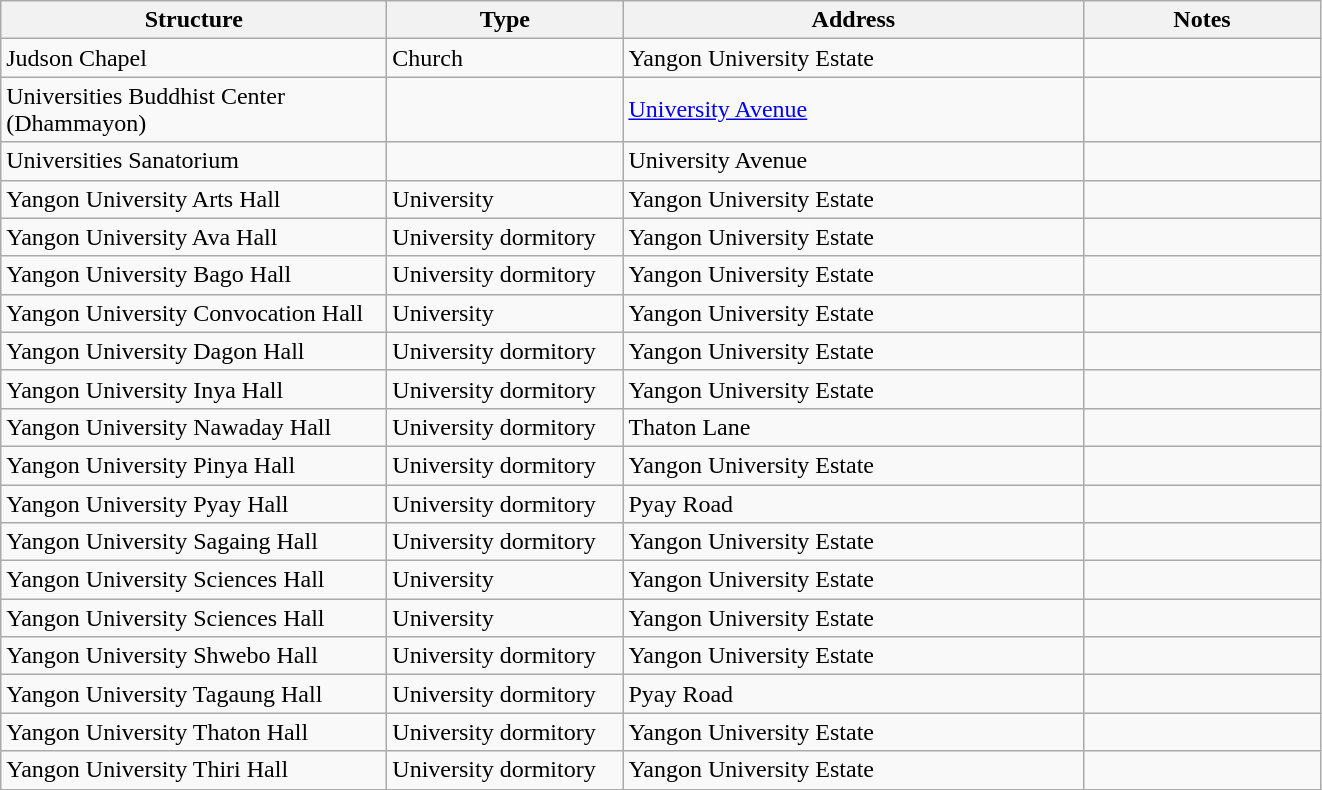<table class="wikitable" border="1">
<tr>
<th width="250">Structure</th>
<th width="150">Type</th>
<th width="300">Address</th>
<th width="150">Notes</th>
</tr>
<tr>
<td>Judson Chapel</td>
<td>Church</td>
<td>Yangon University Estate</td>
<td></td>
</tr>
<tr>
<td>Universities Buddhist Center (Dhammayon)</td>
<td></td>
<td><a href='#'>University Avenue</a></td>
<td></td>
</tr>
<tr>
<td>Universities Sanatorium</td>
<td></td>
<td>University Avenue</td>
<td></td>
</tr>
<tr>
<td>Yangon University Arts Hall</td>
<td>University</td>
<td>Yangon University Estate</td>
<td></td>
</tr>
<tr>
<td>Yangon University Ava Hall</td>
<td>University dormitory</td>
<td>Yangon University Estate</td>
<td></td>
</tr>
<tr>
<td>Yangon University Bago Hall</td>
<td>University dormitory</td>
<td>Yangon University Estate</td>
<td></td>
</tr>
<tr>
<td>Yangon University Convocation Hall</td>
<td>University</td>
<td>Yangon University Estate</td>
<td></td>
</tr>
<tr>
<td>Yangon University Dagon Hall</td>
<td>University dormitory</td>
<td>Yangon University Estate</td>
<td></td>
</tr>
<tr>
<td>Yangon University Inya Hall</td>
<td>University dormitory</td>
<td>Yangon University Estate</td>
<td></td>
</tr>
<tr>
<td>Yangon University Nawaday Hall</td>
<td>University dormitory</td>
<td>Thaton Lane</td>
<td></td>
</tr>
<tr>
<td>Yangon University Pinya Hall</td>
<td>University dormitory</td>
<td>Yangon University Estate</td>
<td></td>
</tr>
<tr>
<td>Yangon University Pyay Hall</td>
<td>University dormitory</td>
<td>Pyay Road</td>
<td></td>
</tr>
<tr>
<td>Yangon University Sagaing Hall</td>
<td>University dormitory</td>
<td>Yangon University Estate</td>
<td></td>
</tr>
<tr>
<td>Yangon University Sciences Hall</td>
<td>University</td>
<td>Yangon University Estate</td>
<td></td>
</tr>
<tr>
<td>Yangon University Sciences Hall</td>
<td>University</td>
<td>Yangon University Estate</td>
<td></td>
</tr>
<tr>
<td>Yangon University Shwebo Hall</td>
<td>University dormitory</td>
<td>Yangon University Estate</td>
<td></td>
</tr>
<tr>
<td>Yangon University Tagaung Hall</td>
<td>University dormitory</td>
<td>Pyay Road</td>
<td></td>
</tr>
<tr>
<td>Yangon University Thaton Hall</td>
<td>University dormitory</td>
<td>Yangon University Estate</td>
<td></td>
</tr>
<tr>
<td>Yangon University Thiri Hall</td>
<td>University dormitory</td>
<td>Yangon University Estate</td>
<td></td>
</tr>
</table>
